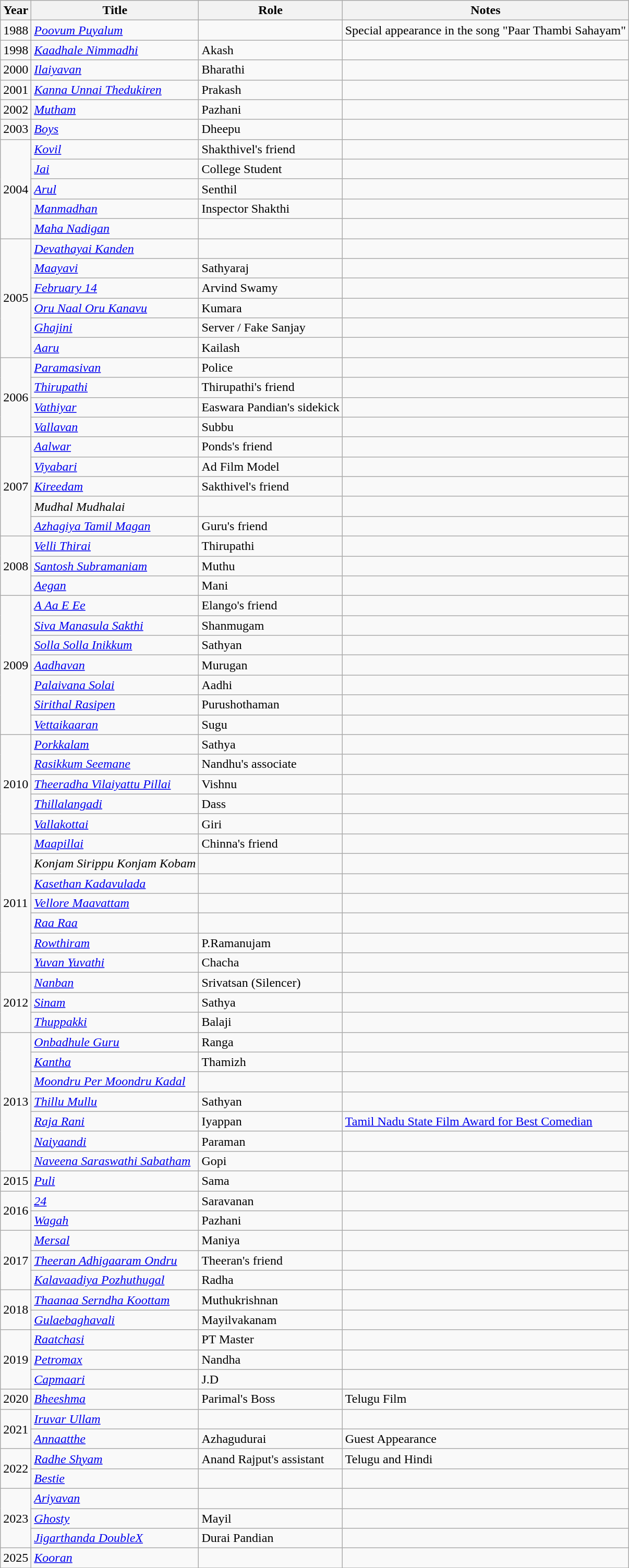<table class="wikitable sortable">
<tr style="text-align:center;">
<th scope="col">Year</th>
<th scope="col">Title</th>
<th scope="col">Role</th>
<th scope="col" class="unsortable">Notes</th>
</tr>
<tr 1987 Chinnathambi PeriyaThambi Special Appearance in the scene to inform the Brides father that the Groom has arrived to the Marriage Hall.>
<td>1988</td>
<td><em><a href='#'>Poovum Puyalum</a></em></td>
<td></td>
<td>Special appearance in the song "Paar Thambi Sahayam"</td>
</tr>
<tr>
<td>1998</td>
<td><em><a href='#'>Kaadhale Nimmadhi</a></em></td>
<td>Akash</td>
<td></td>
</tr>
<tr>
<td>2000</td>
<td><em><a href='#'>Ilaiyavan</a></em></td>
<td>Bharathi</td>
<td></td>
</tr>
<tr>
<td>2001</td>
<td><em><a href='#'>Kanna Unnai Thedukiren</a></em></td>
<td>Prakash</td>
<td></td>
</tr>
<tr>
<td>2002</td>
<td><em><a href='#'>Mutham</a></em></td>
<td>Pazhani</td>
<td></td>
</tr>
<tr>
<td>2003</td>
<td><em><a href='#'>Boys</a></em></td>
<td>Dheepu</td>
<td></td>
</tr>
<tr>
<td rowspan="5">2004</td>
<td><em><a href='#'>Kovil</a></em></td>
<td>Shakthivel's friend</td>
<td></td>
</tr>
<tr>
<td><em><a href='#'>Jai</a></em></td>
<td>College Student</td>
<td></td>
</tr>
<tr>
<td><em><a href='#'>Arul</a></em></td>
<td>Senthil</td>
<td></td>
</tr>
<tr>
<td><em><a href='#'>Manmadhan</a></em></td>
<td>Inspector Shakthi</td>
<td></td>
</tr>
<tr>
<td><em><a href='#'>Maha Nadigan</a></em></td>
<td></td>
<td></td>
</tr>
<tr>
<td rowspan="6">2005</td>
<td><em><a href='#'>Devathayai Kanden</a></em></td>
<td></td>
<td></td>
</tr>
<tr>
<td><em><a href='#'>Maayavi</a></em></td>
<td>Sathyaraj</td>
<td></td>
</tr>
<tr>
<td><em><a href='#'>February 14</a></em></td>
<td>Arvind Swamy</td>
<td></td>
</tr>
<tr>
<td><em><a href='#'>Oru Naal Oru Kanavu</a></em></td>
<td>Kumara</td>
<td></td>
</tr>
<tr>
<td><em><a href='#'>Ghajini</a></em></td>
<td>Server / Fake Sanjay</td>
<td></td>
</tr>
<tr>
<td><em><a href='#'>Aaru</a></em></td>
<td>Kailash</td>
<td></td>
</tr>
<tr>
<td rowspan="4">2006</td>
<td><em><a href='#'>Paramasivan</a></em></td>
<td>Police</td>
<td></td>
</tr>
<tr>
<td><em><a href='#'>Thirupathi</a></em></td>
<td>Thirupathi's friend</td>
<td></td>
</tr>
<tr>
<td><em><a href='#'>Vathiyar</a></em></td>
<td>Easwara Pandian's sidekick</td>
<td></td>
</tr>
<tr>
<td><em><a href='#'>Vallavan</a></em></td>
<td>Subbu</td>
<td></td>
</tr>
<tr>
<td rowspan="5">2007</td>
<td><em><a href='#'>Aalwar</a></em></td>
<td>Ponds's friend</td>
<td></td>
</tr>
<tr>
<td><em><a href='#'>Viyabari</a></em></td>
<td>Ad Film Model</td>
<td></td>
</tr>
<tr>
<td><em><a href='#'>Kireedam</a></em></td>
<td>Sakthivel's friend</td>
<td></td>
</tr>
<tr>
<td><em>Mudhal Mudhalai</em></td>
<td></td>
<td></td>
</tr>
<tr>
<td><em><a href='#'>Azhagiya Tamil Magan</a></em></td>
<td>Guru's friend</td>
<td></td>
</tr>
<tr>
<td rowspan="3">2008</td>
<td><em><a href='#'>Velli Thirai</a></em></td>
<td>Thirupathi</td>
<td></td>
</tr>
<tr>
<td><em><a href='#'>Santosh Subramaniam</a></em></td>
<td>Muthu</td>
<td></td>
</tr>
<tr>
<td><em><a href='#'>Aegan</a></em></td>
<td>Mani</td>
<td></td>
</tr>
<tr>
<td rowspan="7">2009</td>
<td><em><a href='#'>A Aa E Ee</a></em></td>
<td>Elango's friend</td>
<td></td>
</tr>
<tr>
<td><em><a href='#'>Siva Manasula Sakthi</a></em></td>
<td>Shanmugam</td>
<td></td>
</tr>
<tr>
<td><em><a href='#'>Solla Solla Inikkum</a></em></td>
<td>Sathyan</td>
<td></td>
</tr>
<tr>
<td><em><a href='#'>Aadhavan</a></em></td>
<td>Murugan</td>
<td></td>
</tr>
<tr>
<td><em><a href='#'>Palaivana Solai</a></em></td>
<td>Aadhi</td>
<td></td>
</tr>
<tr>
<td><em><a href='#'>Sirithal Rasipen</a></em></td>
<td>Purushothaman</td>
<td></td>
</tr>
<tr>
<td><em><a href='#'>Vettaikaaran</a></em></td>
<td>Sugu</td>
<td></td>
</tr>
<tr>
<td rowspan="5">2010</td>
<td><em><a href='#'>Porkkalam</a></em></td>
<td>Sathya</td>
<td></td>
</tr>
<tr>
<td><em><a href='#'>Rasikkum Seemane</a></em></td>
<td>Nandhu's associate</td>
<td></td>
</tr>
<tr>
<td><em><a href='#'>Theeradha Vilaiyattu Pillai</a></em></td>
<td>Vishnu</td>
<td></td>
</tr>
<tr>
<td><em><a href='#'>Thillalangadi</a></em></td>
<td>Dass</td>
<td></td>
</tr>
<tr>
<td><em><a href='#'>Vallakottai</a></em></td>
<td>Giri</td>
<td></td>
</tr>
<tr>
<td rowspan="7">2011</td>
<td><em><a href='#'>Maapillai</a></em></td>
<td>Chinna's friend</td>
<td></td>
</tr>
<tr>
<td><em>Konjam Sirippu Konjam Kobam</em></td>
<td></td>
<td></td>
</tr>
<tr>
<td><em><a href='#'>Kasethan Kadavulada</a></em></td>
<td></td>
<td></td>
</tr>
<tr>
<td><em><a href='#'>Vellore Maavattam</a></em></td>
<td></td>
<td></td>
</tr>
<tr>
<td><em><a href='#'>Raa Raa</a></em></td>
<td></td>
<td></td>
</tr>
<tr>
<td><em><a href='#'>Rowthiram</a></em></td>
<td>P.Ramanujam</td>
<td></td>
</tr>
<tr>
<td><em><a href='#'>Yuvan Yuvathi</a></em></td>
<td>Chacha</td>
<td></td>
</tr>
<tr>
<td rowspan="3">2012</td>
<td><em><a href='#'>Nanban</a></em></td>
<td>Srivatsan (Silencer)</td>
<td></td>
</tr>
<tr>
<td><em><a href='#'>Sinam</a></em></td>
<td>Sathya</td>
<td></td>
</tr>
<tr>
<td><em><a href='#'>Thuppakki</a></em></td>
<td>Balaji</td>
<td></td>
</tr>
<tr>
<td rowspan="7">2013</td>
<td><em><a href='#'>Onbadhule Guru</a></em></td>
<td>Ranga</td>
<td></td>
</tr>
<tr>
<td><em><a href='#'>Kantha</a></em></td>
<td>Thamizh</td>
<td></td>
</tr>
<tr>
<td><em><a href='#'>Moondru Per Moondru Kadal</a></em></td>
<td></td>
<td></td>
</tr>
<tr>
<td><em><a href='#'>Thillu Mullu</a></em></td>
<td>Sathyan</td>
<td></td>
</tr>
<tr>
<td><em><a href='#'>Raja Rani</a></em></td>
<td>Iyappan</td>
<td><a href='#'>Tamil Nadu State Film Award for Best Comedian</a></td>
</tr>
<tr>
<td><em><a href='#'>Naiyaandi</a></em></td>
<td>Paraman</td>
<td></td>
</tr>
<tr>
<td><em><a href='#'>Naveena Saraswathi Sabatham</a></em></td>
<td>Gopi</td>
<td></td>
</tr>
<tr>
<td>2015</td>
<td><em><a href='#'>Puli</a></em></td>
<td>Sama</td>
<td></td>
</tr>
<tr>
<td rowspan="2">2016</td>
<td><em><a href='#'>24</a></em></td>
<td>Saravanan</td>
<td></td>
</tr>
<tr>
<td><em><a href='#'>Wagah</a></em></td>
<td>Pazhani</td>
<td></td>
</tr>
<tr>
<td rowspan="3">2017</td>
<td><em><a href='#'>Mersal</a></em></td>
<td>Maniya</td>
<td></td>
</tr>
<tr>
<td><em><a href='#'>Theeran Adhigaaram Ondru</a></em></td>
<td>Theeran's friend</td>
<td></td>
</tr>
<tr>
<td><em><a href='#'>Kalavaadiya Pozhuthugal</a></em></td>
<td>Radha</td>
<td></td>
</tr>
<tr>
<td rowspan="2">2018</td>
<td><em><a href='#'>Thaanaa Serndha Koottam</a></em></td>
<td>Muthukrishnan</td>
<td></td>
</tr>
<tr>
<td><em><a href='#'>Gulaebaghavali</a></em></td>
<td>Mayilvakanam</td>
<td></td>
</tr>
<tr>
<td rowspan="3">2019</td>
<td><em><a href='#'>Raatchasi</a></em></td>
<td>PT Master</td>
<td></td>
</tr>
<tr>
<td><em><a href='#'>Petromax</a></em></td>
<td>Nandha</td>
<td></td>
</tr>
<tr>
<td><em><a href='#'>Capmaari</a></em></td>
<td>J.D</td>
<td></td>
</tr>
<tr>
<td>2020</td>
<td><em><a href='#'>Bheeshma</a></em></td>
<td>Parimal's Boss</td>
<td>Telugu Film</td>
</tr>
<tr>
<td rowspan="2">2021</td>
<td><em><a href='#'>Iruvar Ullam</a></em></td>
<td></td>
<td></td>
</tr>
<tr>
<td><em><a href='#'>Annaatthe</a></em></td>
<td>Azhagudurai</td>
<td>Guest Appearance</td>
</tr>
<tr>
<td rowspan="2">2022</td>
<td><em><a href='#'>Radhe Shyam</a></em></td>
<td>Anand Rajput's assistant</td>
<td>Telugu and Hindi</td>
</tr>
<tr>
<td><em><a href='#'>Bestie</a></em></td>
<td></td>
<td></td>
</tr>
<tr>
<td rowspan="3">2023</td>
<td><em><a href='#'>Ariyavan</a></em></td>
<td></td>
<td></td>
</tr>
<tr>
<td><em><a href='#'>Ghosty</a></em></td>
<td>Mayil</td>
<td></td>
</tr>
<tr>
<td><em><a href='#'>Jigarthanda DoubleX</a></em></td>
<td>Durai Pandian</td>
<td></td>
</tr>
<tr>
<td rowspan="1">2025</td>
<td><a href='#'><em>Kooran</em></a></td>
<td></td>
<td></td>
</tr>
<tr>
</tr>
</table>
